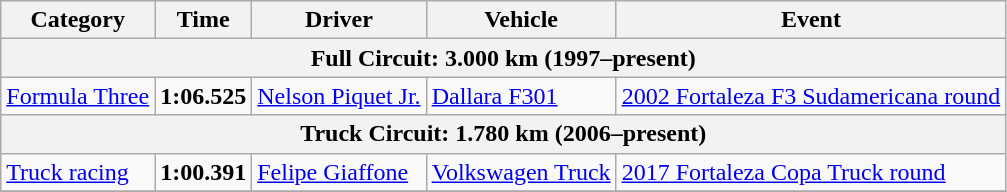<table class="wikitable">
<tr>
<th>Category</th>
<th>Time</th>
<th>Driver</th>
<th>Vehicle</th>
<th>Event</th>
</tr>
<tr>
<th colspan=5>Full Circuit: 3.000 km (1997–present)</th>
</tr>
<tr>
<td><a href='#'>Formula Three</a></td>
<td><strong>1:06.525</strong></td>
<td><a href='#'>Nelson Piquet Jr.</a></td>
<td><a href='#'>Dallara F301</a></td>
<td><a href='#'>2002 Fortaleza F3 Sudamericana round</a></td>
</tr>
<tr>
<th colspan=5>Truck Circuit: 1.780 km (2006–present)</th>
</tr>
<tr>
<td><a href='#'>Truck racing</a></td>
<td><strong>1:00.391</strong></td>
<td><a href='#'>Felipe Giaffone</a></td>
<td><a href='#'>Volkswagen Truck</a></td>
<td><a href='#'>2017 Fortaleza Copa Truck round</a></td>
</tr>
<tr>
</tr>
</table>
